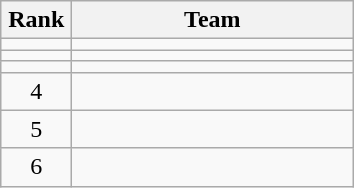<table class="wikitable" style="text-align:center;">
<tr>
<th width=40>Rank</th>
<th width=180>Team</th>
</tr>
<tr>
<td></td>
<td style="text-align:left;"></td>
</tr>
<tr>
<td></td>
<td style="text-align:left;"></td>
</tr>
<tr>
<td></td>
<td style="text-align:left;"></td>
</tr>
<tr>
<td>4</td>
<td style="text-align:left;"></td>
</tr>
<tr>
<td>5</td>
<td style="text-align:left;"></td>
</tr>
<tr>
<td>6</td>
<td style="text-align:left;"></td>
</tr>
</table>
